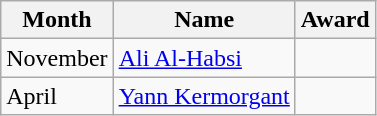<table class="wikitable"  class= style="text-align:center; border:1px #aaa solid; font-size:95%">
<tr>
<th>Month</th>
<th>Name</th>
<th>Award</th>
</tr>
<tr>
<td>November</td>
<td><a href='#'>Ali Al-Habsi</a></td>
<td></td>
</tr>
<tr>
<td>April</td>
<td><a href='#'>Yann Kermorgant</a></td>
<td></td>
</tr>
</table>
